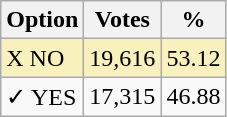<table class="wikitable">
<tr>
<th>Option</th>
<th>Votes</th>
<th>%</th>
</tr>
<tr>
<td style=background:#f8f1bd>X NO</td>
<td style=background:#f8f1bd>19,616</td>
<td style=background:#f8f1bd>53.12</td>
</tr>
<tr>
<td>✓ YES</td>
<td>17,315</td>
<td>46.88</td>
</tr>
</table>
